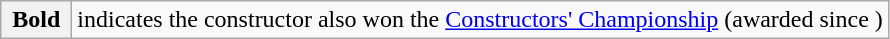<table class="wikitable">
<tr>
<th scope=row width=40px align=center><strong>Bold</strong></th>
<td>indicates the constructor also won the <a href='#'>Constructors' Championship</a> (awarded since )</td>
</tr>
</table>
